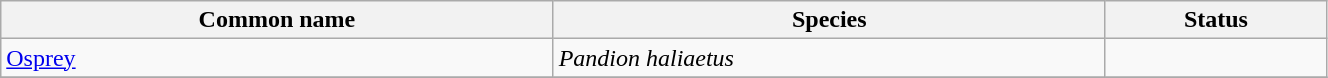<table width=70% class="wikitable">
<tr>
<th width=20%>Common name</th>
<th width=20%>Species</th>
<th width=8%>Status</th>
</tr>
<tr>
<td><a href='#'>Osprey</a></td>
<td><em>Pandion haliaetus</em></td>
<td align=center></td>
</tr>
<tr>
</tr>
</table>
